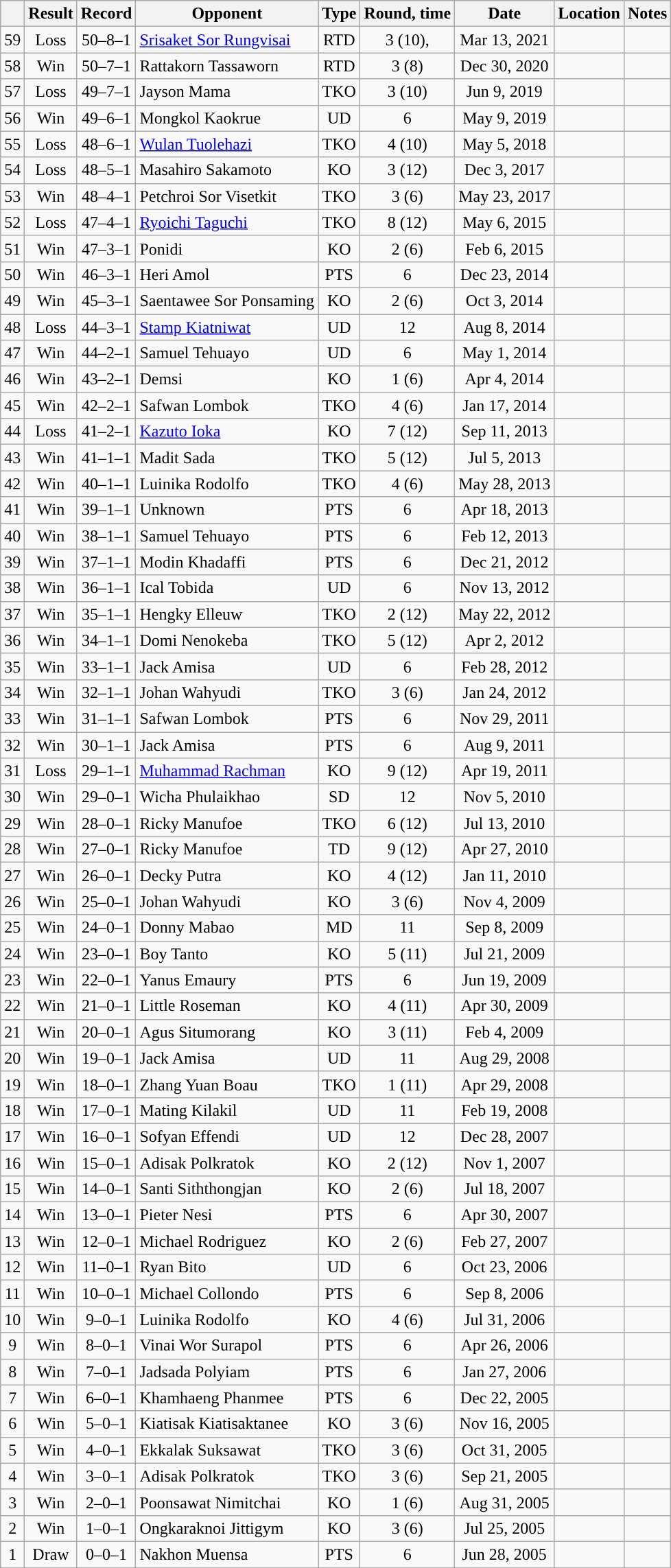<table class="wikitable" style="text-align:center">
<tr>
<th></th>
<th>Result</th>
<th>Record</th>
<th>Opponent</th>
<th>Type</th>
<th>Round, time</th>
<th>Date</th>
<th>Location</th>
<th>Notes</th>
</tr>
<tr>
<td>59</td>
<td>Loss</td>
<td>50–8–1</td>
<td align=left><a href='#'>Srisaket Sor Rungvisai</a></td>
<td>RTD</td>
<td>3 (10), </td>
<td>Mar 13, 2021</td>
<td style="text-align:left;"></td>
<td></td>
</tr>
<tr>
<td>58</td>
<td>Win</td>
<td>50–7–1</td>
<td align=left>Rattakorn Tassaworn</td>
<td>RTD</td>
<td>3 (8)</td>
<td>Dec 30, 2020</td>
<td style="text-align:left;"></td>
<td style="text-align:left;"></td>
</tr>
<tr>
<td>57</td>
<td>Loss</td>
<td>49–7–1</td>
<td align=left>Jayson Mama</td>
<td>TKO</td>
<td>3 (10)</td>
<td>Jun 9, 2019</td>
<td style="text-align:left;"></td>
<td></td>
</tr>
<tr>
<td>56</td>
<td>Win</td>
<td>49–6–1</td>
<td align=left>Mongkol Kaokrue</td>
<td>UD</td>
<td>6</td>
<td>May 9, 2019</td>
<td style="text-align:left;"></td>
<td></td>
</tr>
<tr>
<td>55</td>
<td>Loss</td>
<td>48–6–1</td>
<td align=left><a href='#'>Wulan Tuolehazi</a></td>
<td>TKO</td>
<td>4 (10)</td>
<td>May 5, 2018</td>
<td style="text-align:left;"></td>
<td></td>
</tr>
<tr>
<td>54</td>
<td>Loss</td>
<td>48–5–1</td>
<td align=left>Masahiro Sakamoto</td>
<td>KO</td>
<td>3 (12)</td>
<td>Dec 3, 2017</td>
<td style="text-align:left;"></td>
<td style="text-align:left;"></td>
</tr>
<tr>
<td>53</td>
<td>Win</td>
<td>48–4–1</td>
<td align=left>Petchroi Sor Visetkit</td>
<td>TKO</td>
<td>3 (6)</td>
<td>May 23, 2017</td>
<td style="text-align:left;"></td>
<td></td>
</tr>
<tr>
<td>52</td>
<td>Loss</td>
<td>47–4–1</td>
<td align=left><a href='#'>Ryoichi Taguchi</a></td>
<td>TKO</td>
<td>8 (12)</td>
<td>May 6, 2015</td>
<td style="text-align:left;"></td>
<td style="text-align:left;"></td>
</tr>
<tr>
<td>51</td>
<td>Win</td>
<td>47–3–1</td>
<td align=left>Ponidi</td>
<td>KO</td>
<td>2 (6)</td>
<td>Feb 6, 2015</td>
<td style="text-align:left;"></td>
<td></td>
</tr>
<tr>
<td>50</td>
<td>Win</td>
<td>46–3–1</td>
<td align=left>Heri Amol</td>
<td>PTS</td>
<td>6</td>
<td>Dec 23, 2014</td>
<td style="text-align:left;"></td>
<td></td>
</tr>
<tr>
<td>49</td>
<td>Win</td>
<td>45–3–1</td>
<td align=left>Saentawee Sor Ponsaming</td>
<td>KO</td>
<td>2 (6)</td>
<td>Oct 3, 2014</td>
<td style="text-align:left;"></td>
<td></td>
</tr>
<tr>
<td>48</td>
<td>Loss</td>
<td>44–3–1</td>
<td align=left><a href='#'>Stamp Kiatniwat</a></td>
<td>UD</td>
<td>12</td>
<td>Aug 8, 2014</td>
<td style="text-align:left;"></td>
<td style="text-align:left;"></td>
</tr>
<tr>
<td>47</td>
<td>Win</td>
<td>44–2–1</td>
<td align=left>Samuel Tehuayo</td>
<td>UD</td>
<td>6</td>
<td>May 1, 2014</td>
<td style="text-align:left;"></td>
<td></td>
</tr>
<tr>
<td>46</td>
<td>Win</td>
<td>43–2–1</td>
<td align=left>Demsi</td>
<td>KO</td>
<td>1 (6)</td>
<td>Apr 4, 2014</td>
<td style="text-align:left;"></td>
<td></td>
</tr>
<tr>
<td>45</td>
<td>Win</td>
<td>42–2–1</td>
<td align=left>Safwan Lombok</td>
<td>TKO</td>
<td>4 (6)</td>
<td>Jan 17, 2014</td>
<td style="text-align:left;"></td>
<td></td>
</tr>
<tr>
<td>44</td>
<td>Loss</td>
<td>41–2–1</td>
<td align=left><a href='#'>Kazuto Ioka</a></td>
<td>KO</td>
<td>7 (12)</td>
<td>Sep 11, 2013</td>
<td style="text-align:left;"></td>
<td style="text-align:left;"></td>
</tr>
<tr>
<td>43</td>
<td>Win</td>
<td>41–1–1</td>
<td align=left>Madit Sada</td>
<td>TKO</td>
<td>5 (12)</td>
<td>Jul 5, 2013</td>
<td style="text-align:left;"></td>
<td style="text-align:left;"></td>
</tr>
<tr>
<td>42</td>
<td>Win</td>
<td>40–1–1</td>
<td align=left>Luinika Rodolfo</td>
<td>TKO</td>
<td>4 (6)</td>
<td>May 28, 2013</td>
<td style="text-align:left;"></td>
<td></td>
</tr>
<tr>
<td>41</td>
<td>Win</td>
<td>39–1–1</td>
<td align=left>Unknown</td>
<td>PTS</td>
<td>6</td>
<td>Apr 18, 2013</td>
<td style="text-align:left;"></td>
<td></td>
</tr>
<tr>
<td>40</td>
<td>Win</td>
<td>38–1–1</td>
<td align=left>Samuel Tehuayo</td>
<td>PTS</td>
<td>6</td>
<td>Feb 12, 2013</td>
<td style="text-align:left;"></td>
<td></td>
</tr>
<tr>
<td>39</td>
<td>Win</td>
<td>37–1–1</td>
<td align=left>Modin Khadaffi</td>
<td>PTS</td>
<td>6</td>
<td>Dec 21, 2012</td>
<td style="text-align:left;"></td>
<td></td>
</tr>
<tr>
<td>38</td>
<td>Win</td>
<td>36–1–1</td>
<td align=left>Ical Tobida</td>
<td>UD</td>
<td>6</td>
<td>Nov 13, 2012</td>
<td style="text-align:left;"></td>
<td></td>
</tr>
<tr>
<td>37</td>
<td>Win</td>
<td>35–1–1</td>
<td align=left>Hengky Elleuw</td>
<td>TKO</td>
<td>2 (12)</td>
<td>May 22, 2012</td>
<td style="text-align:left;"></td>
<td style="text-align:left;"></td>
</tr>
<tr>
<td>36</td>
<td>Win</td>
<td>34–1–1</td>
<td align=left>Domi Nenokeba</td>
<td>TKO</td>
<td>5 (12)</td>
<td>Apr 2, 2012</td>
<td style="text-align:left;"></td>
<td style="text-align:left;"></td>
</tr>
<tr>
<td>35</td>
<td>Win</td>
<td>33–1–1</td>
<td align=left>Jack Amisa</td>
<td>UD</td>
<td>6</td>
<td>Feb 28, 2012</td>
<td style="text-align:left;"></td>
<td></td>
</tr>
<tr>
<td>34</td>
<td>Win</td>
<td>32–1–1</td>
<td align=left>Johan Wahyudi</td>
<td>TKO</td>
<td>3 (6)</td>
<td>Jan 24, 2012</td>
<td style="text-align:left;"></td>
<td></td>
</tr>
<tr>
<td>33</td>
<td>Win</td>
<td>31–1–1</td>
<td align=left>Safwan Lombok</td>
<td>PTS</td>
<td>6</td>
<td>Nov 29, 2011</td>
<td style="text-align:left;"></td>
<td></td>
</tr>
<tr>
<td>32</td>
<td>Win</td>
<td>30–1–1</td>
<td align=left>Jack Amisa</td>
<td>PTS</td>
<td>6</td>
<td>Aug 9, 2011</td>
<td style="text-align:left;"></td>
<td></td>
</tr>
<tr>
<td>31</td>
<td>Loss</td>
<td>29–1–1</td>
<td align=left><a href='#'>Muhammad Rachman</a></td>
<td>KO</td>
<td>9 (12)</td>
<td>Apr 19, 2011</td>
<td style="text-align:left;"></td>
<td style="text-align:left;"></td>
</tr>
<tr>
<td>30</td>
<td>Win</td>
<td>29–0–1</td>
<td align=left>Wicha Phulaikhao</td>
<td>SD</td>
<td>12</td>
<td>Nov 5, 2010</td>
<td style="text-align:left;"></td>
<td style="text-align:left;"></td>
</tr>
<tr>
<td>29</td>
<td>Win</td>
<td>28–0–1</td>
<td align=left>Ricky Manufoe</td>
<td>TKO</td>
<td>6 (12)</td>
<td>Jul 13, 2010</td>
<td style="text-align:left;"></td>
<td style="text-align:left;"></td>
</tr>
<tr>
<td>28</td>
<td>Win</td>
<td>27–0–1</td>
<td align=left>Ricky Manufoe</td>
<td>TD</td>
<td>9 (12)</td>
<td>Apr 27, 2010</td>
<td style="text-align:left;"></td>
<td style="text-align:left;"></td>
</tr>
<tr>
<td>27</td>
<td>Win</td>
<td>26–0–1</td>
<td align=left>Decky Putra</td>
<td>KO</td>
<td>4 (12)</td>
<td>Jan 11, 2010</td>
<td style="text-align:left;"></td>
<td></td>
</tr>
<tr>
<td>26</td>
<td>Win</td>
<td>25–0–1</td>
<td align=left>Johan Wahyudi</td>
<td>KO</td>
<td>3 (6)</td>
<td>Nov 4, 2009</td>
<td style="text-align:left;"></td>
<td></td>
</tr>
<tr>
<td>25</td>
<td>Win</td>
<td>24–0–1</td>
<td align=left>Donny Mabao</td>
<td>MD</td>
<td>11</td>
<td>Sep 8, 2009</td>
<td style="text-align:left;"></td>
<td style="text-align:left;"></td>
</tr>
<tr>
<td>24</td>
<td>Win</td>
<td>23–0–1</td>
<td align=left>Boy Tanto</td>
<td>KO</td>
<td>5 (11)</td>
<td>Jul 21, 2009</td>
<td style="text-align:left;"></td>
<td style="text-align:left;"></td>
</tr>
<tr>
<td>23</td>
<td>Win</td>
<td>22–0–1</td>
<td align=left>Yanus Emaury</td>
<td>PTS</td>
<td>6</td>
<td>Jun 19, 2009</td>
<td style="text-align:left;"></td>
<td></td>
</tr>
<tr>
<td>22</td>
<td>Win</td>
<td>21–0–1</td>
<td align=left>Little Roseman</td>
<td>KO</td>
<td>4 (11)</td>
<td>Apr 30, 2009</td>
<td style="text-align:left;"></td>
<td style="text-align:left;"></td>
</tr>
<tr>
<td>21</td>
<td>Win</td>
<td>20–0–1</td>
<td align=left>Agus Situmorang</td>
<td>KO</td>
<td>3 (11)</td>
<td>Feb 4, 2009</td>
<td style="text-align:left;"></td>
<td style="text-align:left;"></td>
</tr>
<tr>
<td>20</td>
<td>Win</td>
<td>19–0–1</td>
<td align=left>Jack Amisa</td>
<td>UD</td>
<td>11</td>
<td>Aug 29, 2008</td>
<td style="text-align:left;"></td>
<td style="text-align:left;"></td>
</tr>
<tr>
<td>19</td>
<td>Win</td>
<td>18–0–1</td>
<td align=left>Zhang Yuan Boau</td>
<td>TKO</td>
<td>1 (11)</td>
<td>Apr 29, 2008</td>
<td style="text-align:left;"></td>
<td style="text-align:left;"></td>
</tr>
<tr>
<td>18</td>
<td>Win</td>
<td>17–0–1</td>
<td align=left>Mating Kilakil</td>
<td>UD</td>
<td>11</td>
<td>Feb 19, 2008</td>
<td style="text-align:left;"></td>
<td style="text-align:left;"></td>
</tr>
<tr>
<td>17</td>
<td>Win</td>
<td>16–0–1</td>
<td align=left>Sofyan Effendi</td>
<td>UD</td>
<td>12</td>
<td>Dec 28, 2007</td>
<td style="text-align:left;"></td>
<td style="text-align:left;"></td>
</tr>
<tr>
<td>16</td>
<td>Win</td>
<td>15–0–1</td>
<td align=left>Adisak Polkratok</td>
<td>KO</td>
<td>2 (12)</td>
<td>Nov 1, 2007</td>
<td style="text-align:left;"></td>
<td style="text-align:left;"></td>
</tr>
<tr>
<td>15</td>
<td>Win</td>
<td>14–0–1</td>
<td align=left>Santi Siththongjan</td>
<td>KO</td>
<td>2 (6)</td>
<td>Jul 18, 2007</td>
<td style="text-align:left;"></td>
<td></td>
</tr>
<tr>
<td>14</td>
<td>Win</td>
<td>13–0–1</td>
<td align=left>Pieter Nesi</td>
<td>PTS</td>
<td>6</td>
<td>Apr 30, 2007</td>
<td style="text-align:left;"></td>
<td></td>
</tr>
<tr>
<td>13</td>
<td>Win</td>
<td>12–0–1</td>
<td align=left>Michael Rodriguez</td>
<td>KO</td>
<td>2 (6)</td>
<td>Feb 27, 2007</td>
<td style="text-align:left;"></td>
<td></td>
</tr>
<tr>
<td>12</td>
<td>Win</td>
<td>11–0–1</td>
<td align=left>Ryan Bito</td>
<td>UD</td>
<td>6</td>
<td>Oct 23, 2006</td>
<td style="text-align:left;"></td>
<td></td>
</tr>
<tr>
<td>11</td>
<td>Win</td>
<td>10–0–1</td>
<td align=left>Michael Collondo</td>
<td>PTS</td>
<td>6</td>
<td>Sep 8, 2006</td>
<td style="text-align:left;"></td>
<td></td>
</tr>
<tr>
<td>10</td>
<td>Win</td>
<td>9–0–1</td>
<td align=left>Luinika Rodolfo</td>
<td>KO</td>
<td>4 (6)</td>
<td>Jul 31, 2006</td>
<td style="text-align:left;"></td>
<td></td>
</tr>
<tr>
<td>9</td>
<td>Win</td>
<td>8–0–1</td>
<td align=left>Vinai Wor Surapol</td>
<td>PTS</td>
<td>6</td>
<td>Apr 26, 2006</td>
<td style="text-align:left;"></td>
<td></td>
</tr>
<tr>
<td>8</td>
<td>Win</td>
<td>7–0–1</td>
<td align=left>Jadsada Polyiam</td>
<td>PTS</td>
<td>6</td>
<td>Jan 27, 2006</td>
<td style="text-align:left;"></td>
<td></td>
</tr>
<tr>
<td>7</td>
<td>Win</td>
<td>6–0–1</td>
<td align=left>Khamhaeng Phanmee</td>
<td>PTS</td>
<td>6</td>
<td>Dec 22, 2005</td>
<td style="text-align:left;"></td>
<td></td>
</tr>
<tr>
<td>6</td>
<td>Win</td>
<td>5–0–1</td>
<td align=left>Kiatisak Kiatisaktanee</td>
<td>KO</td>
<td>3 (6)</td>
<td>Nov 16, 2005</td>
<td style="text-align:left;"></td>
<td></td>
</tr>
<tr>
<td>5</td>
<td>Win</td>
<td>4–0–1</td>
<td align=left>Ekkalak Suksawat</td>
<td>TKO</td>
<td>3 (6)</td>
<td>Oct 31, 2005</td>
<td style="text-align:left;"></td>
<td></td>
</tr>
<tr>
<td>4</td>
<td>Win</td>
<td>3–0–1</td>
<td align=left>Adisak Polkratok</td>
<td>TKO</td>
<td>3 (6)</td>
<td>Sep 21, 2005</td>
<td style="text-align:left;"></td>
<td></td>
</tr>
<tr>
<td>3</td>
<td>Win</td>
<td>2–0–1</td>
<td align=left>Poonsawat Nimitchai</td>
<td>KO</td>
<td>1 (6)</td>
<td>Aug 31, 2005</td>
<td style="text-align:left;"></td>
<td></td>
</tr>
<tr>
<td>2</td>
<td>Win</td>
<td>1–0–1</td>
<td align=left>Ongkaraknoi Jittigym</td>
<td>KO</td>
<td>3 (6)</td>
<td>Jul 25, 2005</td>
<td style="text-align:left;"></td>
<td></td>
</tr>
<tr>
<td>1</td>
<td>Draw</td>
<td>0–0–1</td>
<td align=left>Nakhon Muensa</td>
<td>PTS</td>
<td>6</td>
<td>Jun 28, 2005</td>
<td style="text-align:left;"></td>
<td></td>
</tr>
<tr>
</tr>
</table>
